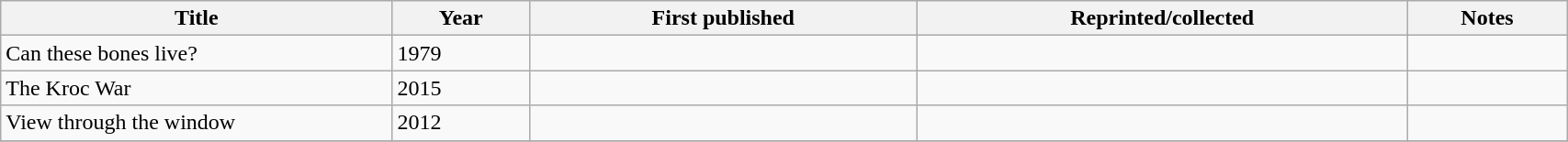<table class='wikitable sortable' width='90%'>
<tr>
<th width=25%>Title</th>
<th>Year</th>
<th>First published</th>
<th>Reprinted/collected</th>
<th>Notes</th>
</tr>
<tr>
<td>Can these bones live?</td>
<td>1979</td>
<td></td>
<td></td>
<td></td>
</tr>
<tr>
<td data-sort-value="Kroc War">The Kroc War</td>
<td>2015</td>
<td></td>
<td></td>
<td></td>
</tr>
<tr>
<td>View through the window</td>
<td>2012</td>
<td></td>
<td></td>
<td></td>
</tr>
<tr>
</tr>
</table>
